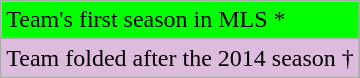<table class="wikitable">
<tr>
<td style="background-color: #0F0;">Team's first season in MLS *</td>
</tr>
<tr>
<td style="background-color: #DBD;">Team folded after the 2014 season †</td>
</tr>
</table>
